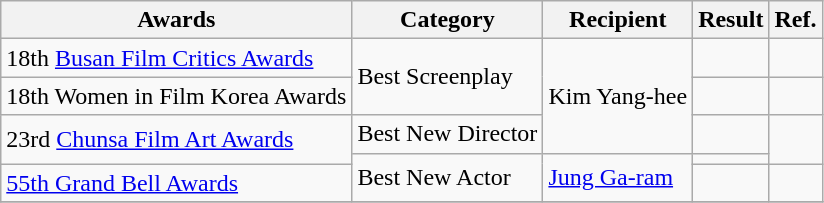<table class="wikitable sortable">
<tr>
<th>Awards</th>
<th>Category</th>
<th>Recipient</th>
<th>Result</th>
<th>Ref.</th>
</tr>
<tr>
<td>18th <a href='#'>Busan Film Critics Awards</a></td>
<td rowspan="2">Best Screenplay</td>
<td rowspan="3">Kim Yang-hee</td>
<td></td>
<td></td>
</tr>
<tr>
<td>18th Women in Film Korea Awards</td>
<td></td>
<td></td>
</tr>
<tr>
<td rowspan=2>23rd <a href='#'>Chunsa Film Art Awards</a></td>
<td>Best New Director</td>
<td></td>
<td rowspan=2></td>
</tr>
<tr>
<td rowspan=2>Best New Actor</td>
<td rowspan=2><a href='#'>Jung Ga-ram</a></td>
<td></td>
</tr>
<tr>
<td><a href='#'>55th Grand Bell Awards</a></td>
<td></td>
<td></td>
</tr>
<tr>
</tr>
</table>
